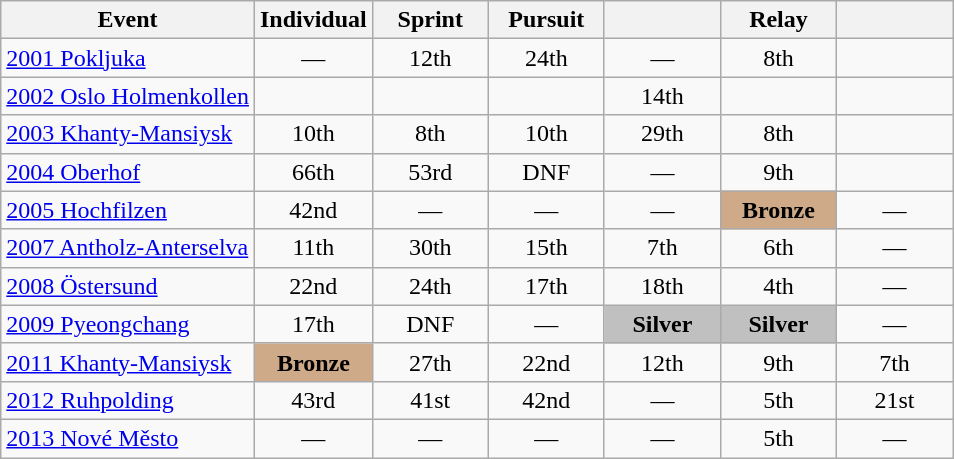<table class="wikitable" style="text-align: center;">
<tr ">
<th>Event</th>
<th style="width:70px;">Individual</th>
<th style="width:70px;">Sprint</th>
<th style="width:70px;">Pursuit</th>
<th style="width:70px;"></th>
<th style="width:70px;">Relay</th>
<th style="width:70px;"></th>
</tr>
<tr>
<td align=left> <a href='#'>2001 Pokljuka</a></td>
<td>—</td>
<td>12th</td>
<td>24th</td>
<td>—</td>
<td>8th</td>
<td></td>
</tr>
<tr>
<td align=left> <a href='#'>2002 Oslo Holmenkollen</a></td>
<td></td>
<td></td>
<td></td>
<td>14th</td>
<td></td>
<td></td>
</tr>
<tr>
<td align=left> <a href='#'>2003 Khanty-Mansiysk</a></td>
<td>10th</td>
<td>8th</td>
<td>10th</td>
<td>29th</td>
<td>8th</td>
<td></td>
</tr>
<tr>
<td align=left> <a href='#'>2004 Oberhof</a></td>
<td>66th</td>
<td>53rd</td>
<td>DNF</td>
<td>—</td>
<td>9th</td>
<td></td>
</tr>
<tr>
<td align=left> <a href='#'>2005 Hochfilzen</a></td>
<td>42nd</td>
<td>—</td>
<td>—</td>
<td>—</td>
<td style="background:#cfaa88;"><strong>Bronze</strong></td>
<td>—</td>
</tr>
<tr>
<td align=left> <a href='#'>2007 Antholz-Anterselva</a></td>
<td>11th</td>
<td>30th</td>
<td>15th</td>
<td>7th</td>
<td>6th</td>
<td>—</td>
</tr>
<tr>
<td align=left> <a href='#'>2008 Östersund</a></td>
<td>22nd</td>
<td>24th</td>
<td>17th</td>
<td>18th</td>
<td>4th</td>
<td>—</td>
</tr>
<tr>
<td align=left> <a href='#'>2009 Pyeongchang</a></td>
<td>17th</td>
<td>DNF</td>
<td>—</td>
<td style="background:silver;"><strong>Silver</strong></td>
<td style="background:silver;"><strong>Silver</strong></td>
<td>—</td>
</tr>
<tr>
<td align=left> <a href='#'>2011 Khanty-Mansiysk</a></td>
<td style="background:#cfaa88;"><strong>Bronze</strong></td>
<td>27th</td>
<td>22nd</td>
<td>12th</td>
<td>9th</td>
<td>7th</td>
</tr>
<tr>
<td align=left> <a href='#'>2012 Ruhpolding</a></td>
<td>43rd</td>
<td>41st</td>
<td>42nd</td>
<td>—</td>
<td>5th</td>
<td>21st</td>
</tr>
<tr>
<td align=left> <a href='#'>2013 Nové Město</a></td>
<td>—</td>
<td>—</td>
<td>—</td>
<td>—</td>
<td>5th</td>
<td>—</td>
</tr>
</table>
